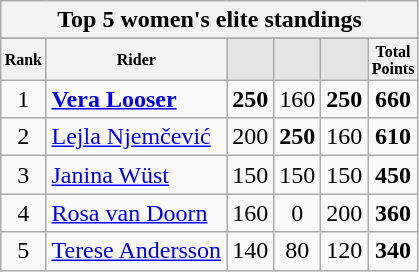<table class="wikitable sortable">
<tr>
<th colspan=6 align="center"><strong>Top 5 women's elite standings</strong></th>
</tr>
<tr>
</tr>
<tr style="font-size:8pt;font-weight:bold">
<th align="center">Rank</th>
<th align="center">Rider</th>
<th class=unsortable style="background:#E5E4E2;"><small></small></th>
<th class=unsortable style="background:#E5E4E2;"><small></small></th>
<th class=unsortable style="background:#E5E4E2;"><small></small></th>
<th align="center">Total<br>Points</th>
</tr>
<tr>
<td align=center>1</td>
<td> <strong><a href='#'>Vera Looser</a></strong></td>
<td align=center><strong>250</strong></td>
<td align=center>160</td>
<td align=center><strong>250</strong></td>
<td align=center><strong>660</strong></td>
</tr>
<tr>
<td align=center>2</td>
<td> <a href='#'>Lejla Njemčević</a></td>
<td align=center>200</td>
<td align=center><strong>250</strong></td>
<td align=center>160</td>
<td align=center><strong>610</strong></td>
</tr>
<tr>
<td align=center>3</td>
<td> <a href='#'>Janina Wüst</a></td>
<td align=center>150</td>
<td align=center>150</td>
<td align=center>150</td>
<td align=center><strong>450</strong></td>
</tr>
<tr>
<td align=center>4</td>
<td> <a href='#'>Rosa van Doorn</a></td>
<td align=center>160</td>
<td align=center>0</td>
<td align=center>200</td>
<td align=center><strong>360</strong></td>
</tr>
<tr>
<td align=center>5</td>
<td> <a href='#'>Terese Andersson</a></td>
<td align=center>140</td>
<td align=center>80</td>
<td align=center>120</td>
<td align=center><strong>340</strong><br></td>
</tr>
</table>
